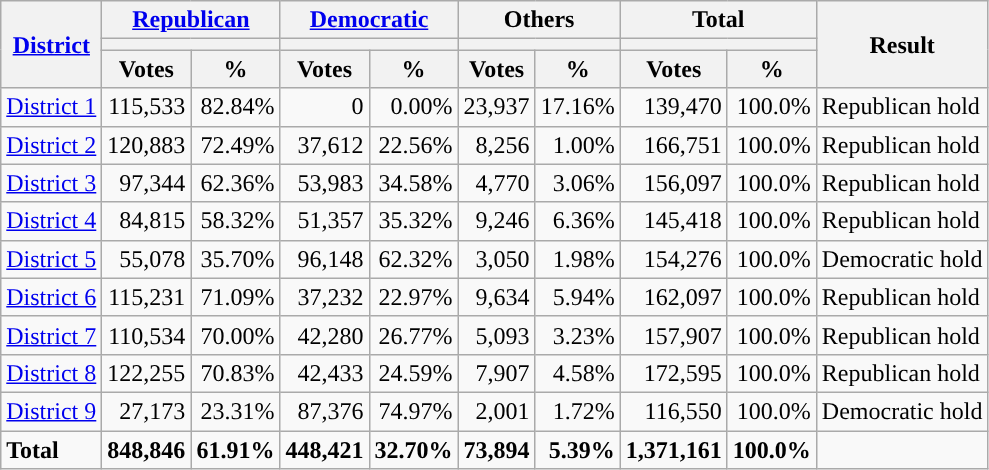<table class="wikitable plainrowheaders sortable" style="font-size:100%; text-align:right;">
<tr>
<th scope=col rowspan=3><a href='#'>District</a></th>
<th scope=col colspan=2><a href='#'>Republican</a></th>
<th scope=col colspan=2><a href='#'>Democratic</a></th>
<th scope=col colspan=2>Others</th>
<th scope=col colspan=2>Total</th>
<th scope=col rowspan=3>Result</th>
</tr>
<tr>
<th scope=col colspan=2 style="background:"></th>
<th scope=col colspan=2 style="background:"></th>
<th scope=col colspan=2></th>
<th scope=col colspan=2></th>
</tr>
<tr>
<th scope=col data-sort-type="number">Votes</th>
<th scope=col data-sort-type="number">%</th>
<th scope=col data-sort-type="number">Votes</th>
<th scope=col data-sort-type="number">%</th>
<th scope=col data-sort-type="number">Votes</th>
<th scope=col data-sort-type="number">%</th>
<th scope=col data-sort-type="number">Votes</th>
<th scope=col data-sort-type="number">%</th>
</tr>
<tr>
<td align=left><a href='#'>District 1</a></td>
<td>115,533</td>
<td>82.84%</td>
<td>0</td>
<td>0.00%</td>
<td>23,937</td>
<td>17.16%</td>
<td>139,470</td>
<td>100.0%</td>
<td align=left>Republican hold</td>
</tr>
<tr>
<td align=left><a href='#'>District 2</a></td>
<td>120,883</td>
<td>72.49%</td>
<td>37,612</td>
<td>22.56%</td>
<td>8,256</td>
<td>1.00%</td>
<td>166,751</td>
<td>100.0%</td>
<td align=left>Republican hold</td>
</tr>
<tr>
<td align=left><a href='#'>District 3</a></td>
<td>97,344</td>
<td>62.36%</td>
<td>53,983</td>
<td>34.58%</td>
<td>4,770</td>
<td>3.06%</td>
<td>156,097</td>
<td>100.0%</td>
<td align=left>Republican hold</td>
</tr>
<tr>
<td align=left><a href='#'>District 4</a></td>
<td>84,815</td>
<td>58.32%</td>
<td>51,357</td>
<td>35.32%</td>
<td>9,246</td>
<td>6.36%</td>
<td>145,418</td>
<td>100.0%</td>
<td align=left>Republican hold</td>
</tr>
<tr>
<td align=left><a href='#'>District 5</a></td>
<td>55,078</td>
<td>35.70%</td>
<td>96,148</td>
<td>62.32%</td>
<td>3,050</td>
<td>1.98%</td>
<td>154,276</td>
<td>100.0%</td>
<td align=left>Democratic hold</td>
</tr>
<tr>
<td align=left><a href='#'>District 6</a></td>
<td>115,231</td>
<td>71.09%</td>
<td>37,232</td>
<td>22.97%</td>
<td>9,634</td>
<td>5.94%</td>
<td>162,097</td>
<td>100.0%</td>
<td align=left>Republican hold</td>
</tr>
<tr>
<td align=left><a href='#'>District 7</a></td>
<td>110,534</td>
<td>70.00%</td>
<td>42,280</td>
<td>26.77%</td>
<td>5,093</td>
<td>3.23%</td>
<td>157,907</td>
<td>100.0%</td>
<td align=left>Republican hold</td>
</tr>
<tr>
<td align=left><a href='#'>District 8</a></td>
<td>122,255</td>
<td>70.83%</td>
<td>42,433</td>
<td>24.59%</td>
<td>7,907</td>
<td>4.58%</td>
<td>172,595</td>
<td>100.0%</td>
<td align=left>Republican hold</td>
</tr>
<tr>
<td align=left><a href='#'>District 9</a></td>
<td>27,173</td>
<td>23.31%</td>
<td>87,376</td>
<td>74.97%</td>
<td>2,001</td>
<td>1.72%</td>
<td>116,550</td>
<td>100.0%</td>
<td align=left>Democratic hold</td>
</tr>
<tr class="sortbottom" style="font-weight:bold">
<td align=left>Total</td>
<td>848,846</td>
<td>61.91%</td>
<td>448,421</td>
<td>32.70%</td>
<td>73,894</td>
<td>5.39%</td>
<td>1,371,161</td>
<td>100.0%</td>
<td></td>
</tr>
</table>
